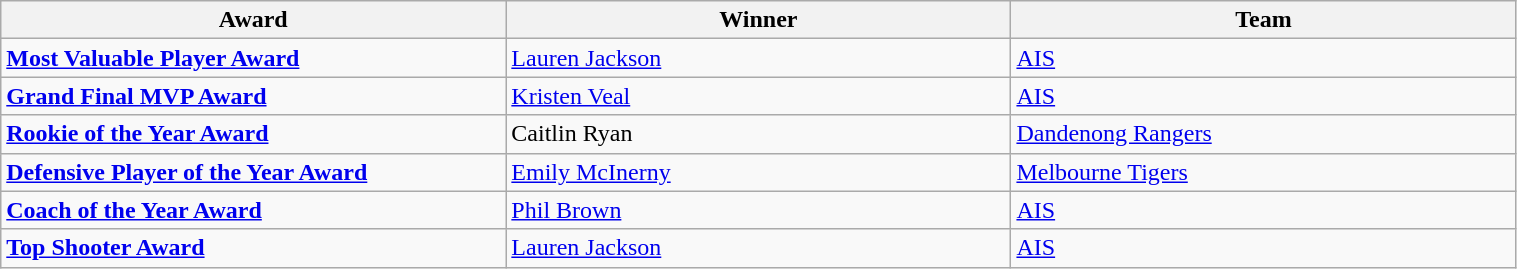<table class="wikitable" style="width: 80%">
<tr>
<th width=125>Award</th>
<th width=125>Winner</th>
<th width=125>Team</th>
</tr>
<tr>
<td><strong><a href='#'>Most Valuable Player Award</a></strong></td>
<td><a href='#'>Lauren Jackson</a></td>
<td><a href='#'>AIS</a></td>
</tr>
<tr>
<td><strong><a href='#'>Grand Final MVP Award</a></strong></td>
<td><a href='#'>Kristen Veal</a></td>
<td><a href='#'>AIS</a></td>
</tr>
<tr>
<td><strong><a href='#'>Rookie of the Year Award</a></strong></td>
<td>Caitlin Ryan</td>
<td><a href='#'>Dandenong Rangers</a></td>
</tr>
<tr>
<td><strong><a href='#'>Defensive Player of the Year Award</a></strong></td>
<td><a href='#'>Emily McInerny</a></td>
<td><a href='#'>Melbourne Tigers</a></td>
</tr>
<tr>
<td><strong><a href='#'>Coach of the Year Award</a></strong></td>
<td><a href='#'>Phil Brown</a></td>
<td><a href='#'>AIS</a></td>
</tr>
<tr>
<td><strong><a href='#'>Top Shooter Award</a></strong></td>
<td><a href='#'>Lauren Jackson</a></td>
<td><a href='#'>AIS</a></td>
</tr>
</table>
